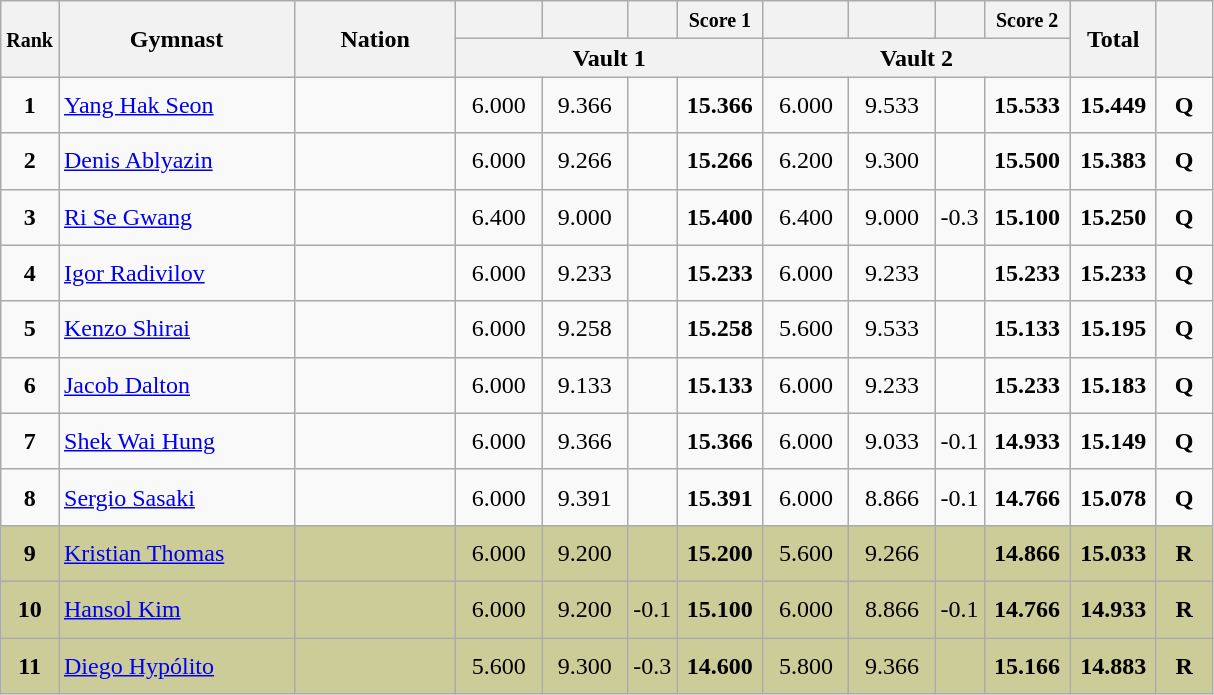<table class="wikitable sortable" style="text-align:center;">
<tr>
<th rowspan=2 style="width:15px;"><small>Rank</small></th>
<th rowspan=2 style="width:150px;">Gymnast</th>
<th rowspan=2 style="width:100px;">Nation</th>
<th style="width:50px;"><small></small></th>
<th style="width:50px;"><small></small></th>
<th style="width:20px;"><small></small></th>
<th style="width:50px;"><small>Score 1</small></th>
<th style="width:50px;"><small></small></th>
<th style="width:50px;"><small></small></th>
<th style="width:20px;"><small></small></th>
<th style="width:50px;"><small>Score 2</small></th>
<th rowspan=2 style="width:50px;">Total</th>
<th rowspan=2 style="width:30px;"><small></small></th>
</tr>
<tr>
<th colspan=4>Vault 1</th>
<th colspan=4>Vault 2</th>
</tr>
<tr>
<td scope=row style="text-align:center"><strong>1</strong></td>
<td style="height:30px; text-align:left;"><a href='#'>Yang Hak Seon</a></td>
<td style="text-align:left;"><small></small></td>
<td>6.000</td>
<td>9.366</td>
<td></td>
<td><strong>15.366</strong></td>
<td>6.000</td>
<td>9.533</td>
<td></td>
<td><strong>15.533</strong></td>
<td><strong>15.449</strong></td>
<td><strong>Q</strong></td>
</tr>
<tr>
<td scope=row style="text-align:center"><strong>2</strong></td>
<td style="height:30px; text-align:left;"><a href='#'>Denis Ablyazin</a></td>
<td style="text-align:left;"><small></small></td>
<td>6.000</td>
<td>9.266</td>
<td></td>
<td><strong>15.266</strong></td>
<td>6.200</td>
<td>9.300</td>
<td></td>
<td><strong>15.500</strong></td>
<td><strong>15.383</strong></td>
<td><strong>Q</strong></td>
</tr>
<tr>
<td scope=row style="text-align:center"><strong>3</strong></td>
<td style="height:30px; text-align:left;"><a href='#'>Ri Se Gwang</a></td>
<td style="text-align:left;"><small></small></td>
<td>6.400</td>
<td>9.000</td>
<td></td>
<td><strong>15.400</strong></td>
<td>6.400</td>
<td>9.000</td>
<td>-0.3</td>
<td><strong>15.100</strong></td>
<td><strong>15.250</strong></td>
<td><strong>Q</strong></td>
</tr>
<tr>
<td scope=row style="text-align:center"><strong>4</strong></td>
<td style="height:30px; text-align:left;"><a href='#'>Igor Radivilov</a></td>
<td style="text-align:left;"><small></small></td>
<td>6.000</td>
<td>9.233</td>
<td></td>
<td><strong>15.233</strong></td>
<td>6.000</td>
<td>9.233</td>
<td></td>
<td><strong>15.233</strong></td>
<td><strong>15.233</strong></td>
<td><strong>Q</strong></td>
</tr>
<tr>
<td scope=row style="text-align:center"><strong>5</strong></td>
<td style="height:30px; text-align:left;"><a href='#'>Kenzo Shirai</a></td>
<td style="text-align:left;"><small></small></td>
<td>6.000</td>
<td>9.258</td>
<td></td>
<td><strong>15.258</strong></td>
<td>5.600</td>
<td>9.533</td>
<td></td>
<td><strong>15.133</strong></td>
<td><strong>15.195</strong></td>
<td><strong>Q</strong></td>
</tr>
<tr>
<td scope=row style="text-align:center"><strong>6</strong></td>
<td style="height:30px; text-align:left;"><a href='#'>Jacob Dalton</a></td>
<td style="text-align:left;"><small></small></td>
<td>6.000</td>
<td>9.133</td>
<td></td>
<td><strong>15.133</strong></td>
<td>6.000</td>
<td>9.233</td>
<td></td>
<td><strong>15.233</strong></td>
<td><strong>15.183</strong></td>
<td><strong>Q</strong></td>
</tr>
<tr>
<td scope=row style="text-align:center"><strong>7</strong></td>
<td style="height:30px; text-align:left;"><a href='#'>Shek Wai Hung</a></td>
<td style="text-align:left;"><small></small></td>
<td>6.000</td>
<td>9.366</td>
<td></td>
<td><strong>15.366</strong></td>
<td>6.000</td>
<td>9.033</td>
<td>-0.1</td>
<td><strong>14.933</strong></td>
<td><strong>15.149</strong></td>
<td><strong>Q</strong></td>
</tr>
<tr>
<td scope=row style="text-align:center"><strong>8</strong></td>
<td style="height:30px; text-align:left;"><a href='#'>Sergio Sasaki</a></td>
<td style="text-align:left;"><small></small></td>
<td>6.000</td>
<td>9.391</td>
<td></td>
<td><strong>15.391</strong></td>
<td>6.000</td>
<td>8.866</td>
<td>-0.1</td>
<td><strong>14.766</strong></td>
<td><strong>15.078</strong></td>
<td><strong>Q</strong></td>
</tr>
<tr style="background:#CCCC99;">
<td scope=row style="text-align:center"><strong>9</strong></td>
<td style="height:30px; text-align:left;"><a href='#'>Kristian Thomas</a></td>
<td style="text-align:left;"><small></small></td>
<td>6.000</td>
<td>9.200</td>
<td></td>
<td><strong>15.200</strong></td>
<td>5.600</td>
<td>9.266</td>
<td></td>
<td><strong>14.866</strong></td>
<td><strong>15.033</strong></td>
<td><strong>R</strong></td>
</tr>
<tr style="background:#CCCC99;">
<td scope=row style="text-align:center"><strong>10</strong></td>
<td style="height:30px; text-align:left;"><a href='#'>Hansol Kim</a></td>
<td style="text-align:left;"><small></small></td>
<td>6.000</td>
<td>9.200</td>
<td>-0.1</td>
<td><strong>15.100</strong></td>
<td>6.000</td>
<td>8.866</td>
<td>-0.1</td>
<td><strong>14.766</strong></td>
<td><strong>14.933</strong></td>
<td><strong>R</strong></td>
</tr>
<tr style="background:#CCCC99;">
<td scope=row style="text-align:center"><strong>11</strong></td>
<td style="height:30px; text-align:left;"><a href='#'>Diego Hypólito</a></td>
<td style="text-align:left;"><small></small></td>
<td>5.600</td>
<td>9.300</td>
<td>-0.3</td>
<td><strong>14.600</strong></td>
<td>5.800</td>
<td>9.366</td>
<td></td>
<td><strong>15.166</strong></td>
<td><strong>14.883</strong></td>
<td><strong>R</strong></td>
</tr>
</table>
